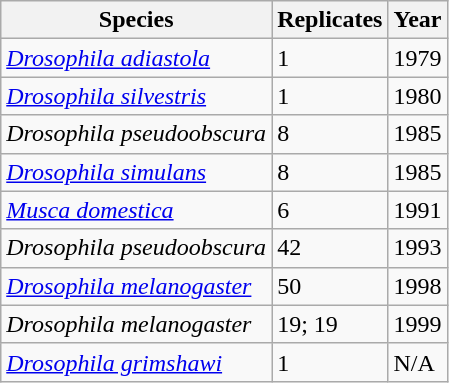<table class="wikitable floatright">
<tr>
<th>Species</th>
<th>Replicates</th>
<th>Year</th>
</tr>
<tr>
<td><em><a href='#'>Drosophila adiastola</a></em></td>
<td>1</td>
<td>1979</td>
</tr>
<tr>
<td><em><a href='#'>Drosophila silvestris</a></em></td>
<td>1</td>
<td>1980</td>
</tr>
<tr>
<td><em>Drosophila pseudoobscura</em></td>
<td>8</td>
<td>1985</td>
</tr>
<tr>
<td><em><a href='#'>Drosophila simulans</a></em></td>
<td>8</td>
<td>1985</td>
</tr>
<tr>
<td><em><a href='#'>Musca domestica</a></em></td>
<td>6</td>
<td>1991</td>
</tr>
<tr>
<td><em>Drosophila pseudoobscura</em></td>
<td>42</td>
<td>1993</td>
</tr>
<tr>
<td><em><a href='#'>Drosophila melanogaster</a></em></td>
<td>50</td>
<td>1998</td>
</tr>
<tr>
<td><em>Drosophila melanogaster</em></td>
<td>19; 19</td>
<td>1999</td>
</tr>
<tr>
<td><em><a href='#'>Drosophila grimshawi</a></em></td>
<td>1</td>
<td>N/A</td>
</tr>
</table>
